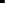<table style="border-collapse:collapse" cellpadding="0">
<tr>
<td style="border:1px solid black;"></td>
<td style="border:1px solid black;"></td>
</tr>
</table>
